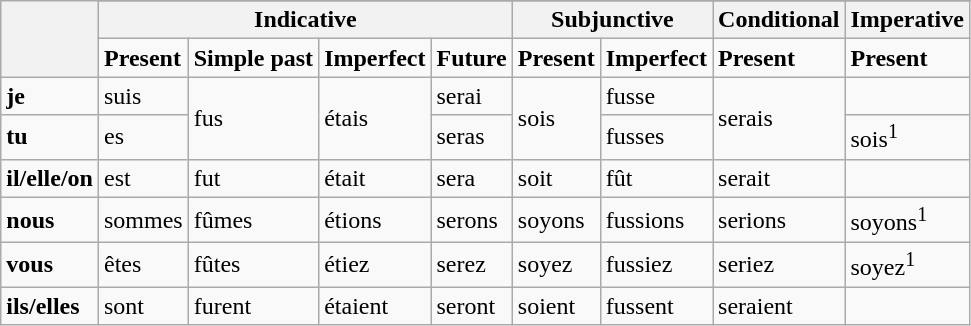<table class="wikitable">
<tr>
<th rowspan="3" colspan="1"> </th>
</tr>
<tr>
<th colspan="4" style="text-align: center;"><strong>Indicative</strong></th>
<th colspan="2" style="text-align: center;"><strong>Subjunctive</strong></th>
<th style="text-align: center;"><strong>Conditional</strong></th>
<th style="text-align: center;"><strong>Imperative</strong></th>
</tr>
<tr>
<td><strong>Present</strong></td>
<td><strong>Simple past</strong></td>
<td><strong>Imperfect</strong></td>
<td><strong>Future</strong></td>
<td><strong>Present</strong></td>
<td><strong>Imperfect</strong></td>
<td><strong>Present</strong></td>
<td><strong>Present</strong></td>
</tr>
<tr>
<td><strong>je</strong></td>
<td>suis</td>
<td rowspan="2">fus</td>
<td rowspan="2">étais</td>
<td>serai</td>
<td rowspan="2">sois</td>
<td>fusse</td>
<td rowspan="2">serais</td>
<td></td>
</tr>
<tr>
<td><strong>tu</strong></td>
<td>es</td>
<td>seras</td>
<td>fusses</td>
<td>sois<sup>1</sup></td>
</tr>
<tr>
<td><strong>il/elle/on</strong></td>
<td>est</td>
<td>fut</td>
<td>était</td>
<td>sera</td>
<td>soit</td>
<td>fût</td>
<td>serait</td>
<td></td>
</tr>
<tr>
<td><strong>nous</strong></td>
<td>sommes</td>
<td>fûmes</td>
<td>étions</td>
<td>serons</td>
<td>soyons</td>
<td>fussions</td>
<td>serions</td>
<td>soyons<sup>1</sup></td>
</tr>
<tr>
<td><strong>vous</strong></td>
<td>êtes</td>
<td>fûtes</td>
<td>étiez</td>
<td>serez</td>
<td>soyez</td>
<td>fussiez</td>
<td>seriez</td>
<td>soyez<sup>1</sup></td>
</tr>
<tr>
<td><strong>ils/elles</strong></td>
<td>sont</td>
<td>furent</td>
<td>étaient</td>
<td>seront</td>
<td>soient</td>
<td>fussent</td>
<td>seraient</td>
<td></td>
</tr>
</table>
